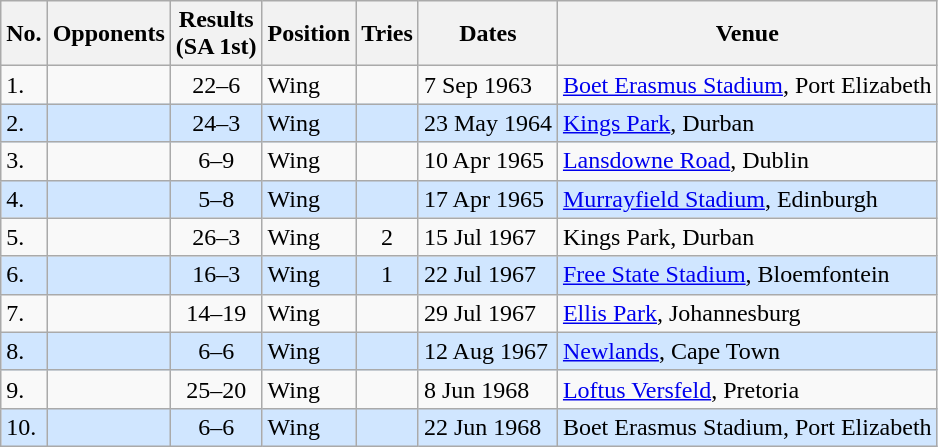<table class="wikitable sortable">
<tr>
<th>No.</th>
<th>Opponents</th>
<th>Results<br>(SA 1st)</th>
<th>Position</th>
<th>Tries</th>
<th>Dates</th>
<th>Venue</th>
</tr>
<tr>
<td>1.</td>
<td></td>
<td align="center">22–6</td>
<td>Wing</td>
<td></td>
<td>7 Sep 1963</td>
<td><a href='#'>Boet Erasmus Stadium</a>, Port Elizabeth</td>
</tr>
<tr style="background: #D0E6FF;">
<td>2.</td>
<td></td>
<td align="center">24–3</td>
<td>Wing</td>
<td></td>
<td>23 May 1964</td>
<td><a href='#'>Kings Park</a>, Durban</td>
</tr>
<tr>
<td>3.</td>
<td></td>
<td align="center">6–9</td>
<td>Wing</td>
<td></td>
<td>10 Apr 1965</td>
<td><a href='#'>Lansdowne Road</a>, Dublin</td>
</tr>
<tr style="background: #D0E6FF;">
<td>4.</td>
<td></td>
<td align="center">5–8</td>
<td>Wing</td>
<td></td>
<td>17 Apr 1965</td>
<td><a href='#'>Murrayfield Stadium</a>, Edinburgh</td>
</tr>
<tr>
<td>5.</td>
<td></td>
<td align="center">26–3</td>
<td>Wing</td>
<td align="center">2</td>
<td>15 Jul 1967</td>
<td>Kings Park, Durban</td>
</tr>
<tr style="background: #D0E6FF;">
<td>6.</td>
<td></td>
<td align="center">16–3</td>
<td>Wing</td>
<td align="center">1</td>
<td>22 Jul 1967</td>
<td><a href='#'>Free State Stadium</a>, Bloemfontein</td>
</tr>
<tr>
<td>7.</td>
<td></td>
<td align="center">14–19</td>
<td>Wing</td>
<td></td>
<td>29 Jul 1967</td>
<td><a href='#'>Ellis Park</a>, Johannesburg</td>
</tr>
<tr style="background: #D0E6FF;">
<td>8.</td>
<td></td>
<td align="center">6–6</td>
<td>Wing</td>
<td></td>
<td>12 Aug 1967</td>
<td><a href='#'>Newlands</a>, Cape Town</td>
</tr>
<tr>
<td>9.</td>
<td></td>
<td align="center">25–20</td>
<td>Wing</td>
<td></td>
<td>8 Jun 1968</td>
<td><a href='#'>Loftus Versfeld</a>, Pretoria</td>
</tr>
<tr style="background: #D0E6FF;">
<td>10.</td>
<td></td>
<td align="center">6–6</td>
<td>Wing</td>
<td></td>
<td>22 Jun 1968</td>
<td>Boet Erasmus Stadium, Port Elizabeth</td>
</tr>
</table>
